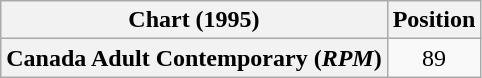<table class="wikitable plainrowheaders" style="text-align:center">
<tr>
<th>Chart (1995)</th>
<th>Position</th>
</tr>
<tr>
<th scope="row">Canada Adult Contemporary (<em>RPM</em>)</th>
<td>89</td>
</tr>
</table>
